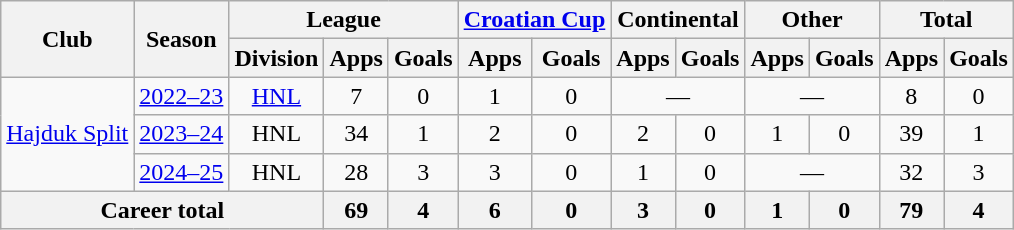<table class="wikitable" style="text-align:center">
<tr>
<th rowspan="2">Club</th>
<th rowspan="2">Season</th>
<th colspan="3">League</th>
<th colspan="2"><a href='#'>Croatian Cup</a></th>
<th colspan="2">Continental</th>
<th colspan="2">Other</th>
<th colspan="2">Total</th>
</tr>
<tr>
<th>Division</th>
<th>Apps</th>
<th>Goals</th>
<th>Apps</th>
<th>Goals</th>
<th>Apps</th>
<th>Goals</th>
<th>Apps</th>
<th>Goals</th>
<th>Apps</th>
<th>Goals</th>
</tr>
<tr>
<td rowspan="3"><a href='#'>Hajduk Split</a></td>
<td><a href='#'>2022–23</a></td>
<td><a href='#'>HNL</a></td>
<td>7</td>
<td>0</td>
<td>1</td>
<td>0</td>
<td colspan="2">—</td>
<td colspan="2">—</td>
<td>8</td>
<td>0</td>
</tr>
<tr>
<td><a href='#'>2023–24</a></td>
<td>HNL</td>
<td>34</td>
<td>1</td>
<td>2</td>
<td>0</td>
<td>2</td>
<td>0</td>
<td>1</td>
<td>0</td>
<td>39</td>
<td>1</td>
</tr>
<tr>
<td><a href='#'>2024–25</a></td>
<td>HNL</td>
<td>28</td>
<td>3</td>
<td>3</td>
<td>0</td>
<td>1</td>
<td>0</td>
<td colspan="2">—</td>
<td>32</td>
<td>3</td>
</tr>
<tr>
<th colspan="3">Career total</th>
<th>69</th>
<th>4</th>
<th>6</th>
<th>0</th>
<th>3</th>
<th>0</th>
<th>1</th>
<th>0</th>
<th>79</th>
<th>4</th>
</tr>
</table>
